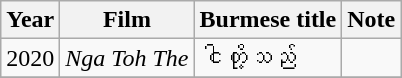<table class="wikitable sortable">
<tr>
<th>Year</th>
<th>Film</th>
<th>Burmese title</th>
<th>Note</th>
</tr>
<tr>
<td>2020</td>
<td><em>Nga Toh The</em></td>
<td>ငါတို့သည်</td>
<td></td>
</tr>
<tr>
</tr>
</table>
